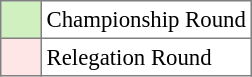<table bgcolor="#f7f8ff" cellpadding="3" cellspacing="0" border="1" style="font-size: 95%; border: gray solid 1px; border-collapse: collapse;text-align:center;">
<tr>
<td style="background: #D0F0C0;" width="20"></td>
<td bgcolor="#ffffff" align="left">Championship Round</td>
</tr>
<tr>
<td style="background: #FFE6E6;" width="20"></td>
<td bgcolor="#ffffff" align="left">Relegation Round</td>
</tr>
</table>
